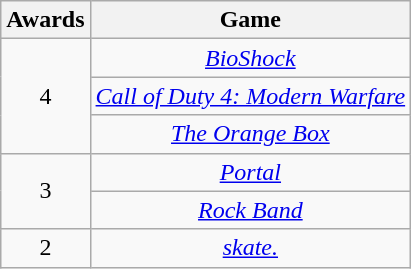<table class="wikitable floatleft" rowspan="2" style="text-align:center;" background: #f6e39c;>
<tr>
<th scope="col">Awards</th>
<th scope="col">Game</th>
</tr>
<tr>
<td rowspan=3>4</td>
<td><em><a href='#'>BioShock</a></em></td>
</tr>
<tr>
<td><em><a href='#'>Call of Duty 4: Modern Warfare</a></em></td>
</tr>
<tr>
<td><em><a href='#'>The Orange Box</a></em></td>
</tr>
<tr>
<td rowspan=2>3</td>
<td><em><a href='#'>Portal</a></em></td>
</tr>
<tr>
<td><em><a href='#'>Rock Band</a></em></td>
</tr>
<tr>
<td>2</td>
<td><em><a href='#'>skate.</a></em></td>
</tr>
</table>
